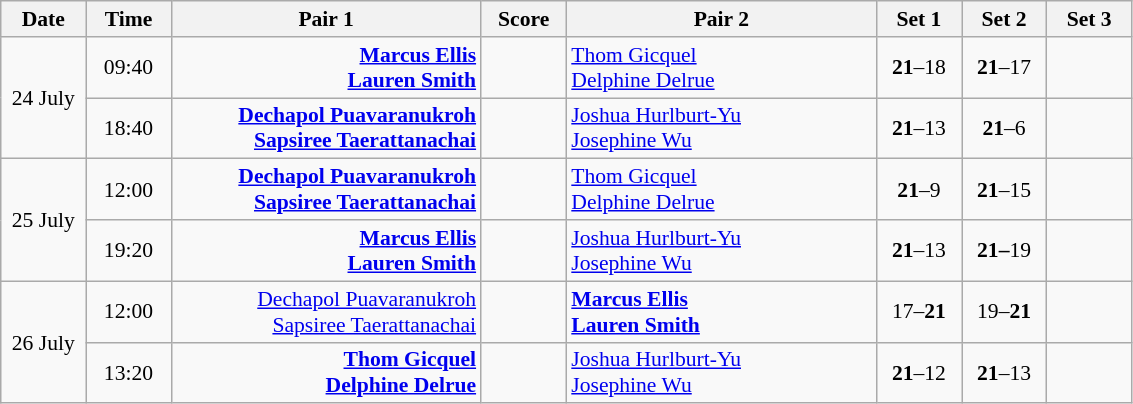<table class="wikitable" style="font-size:90%; text-align:center">
<tr>
<th width="50">Date</th>
<th width="50">Time</th>
<th width="200">Pair 1</th>
<th width="50">Score</th>
<th width="200">Pair 2</th>
<th width="50">Set 1</th>
<th width="50">Set 2</th>
<th width="50">Set 3</th>
</tr>
<tr>
<td rowspan="2">24 July</td>
<td>09:40</td>
<td align="right"><strong><a href='#'>Marcus Ellis</a> <br><a href='#'>Lauren Smith</a> </strong></td>
<td> </td>
<td align="left"> <a href='#'>Thom Gicquel</a><br> <a href='#'>Delphine Delrue</a></td>
<td><strong>21</strong>–18</td>
<td><strong>21</strong>–17</td>
<td></td>
</tr>
<tr>
<td>18:40</td>
<td align="right"><strong><a href='#'>Dechapol Puavaranukroh</a> <br><a href='#'>Sapsiree Taerattanachai</a> </strong></td>
<td> </td>
<td align="left"> <a href='#'>Joshua Hurlburt-Yu</a><br> <a href='#'>Josephine Wu</a></td>
<td><strong>21</strong>–13</td>
<td><strong>21</strong>–6</td>
<td></td>
</tr>
<tr>
<td rowspan="2">25 July</td>
<td>12:00</td>
<td align="right"><strong><a href='#'>Dechapol Puavaranukroh</a> <br><a href='#'>Sapsiree Taerattanachai</a> </strong></td>
<td> </td>
<td align="left"> <a href='#'>Thom Gicquel</a><br> <a href='#'>Delphine Delrue</a></td>
<td><strong>21</strong>–9</td>
<td><strong>21</strong>–15</td>
<td></td>
</tr>
<tr>
<td>19:20</td>
<td align="right"><strong><a href='#'>Marcus Ellis</a> <br><a href='#'>Lauren Smith</a> </strong></td>
<td> </td>
<td align="left"> <a href='#'>Joshua Hurlburt-Yu</a><br> <a href='#'>Josephine Wu</a></td>
<td><strong>21</strong>–13</td>
<td><strong>21–</strong>19</td>
<td></td>
</tr>
<tr>
<td rowspan="2">26 July</td>
<td>12:00</td>
<td align="right"><a href='#'>Dechapol Puavaranukroh</a> <br><a href='#'>Sapsiree Taerattanachai</a> </td>
<td> </td>
<td align="left"><strong> <a href='#'>Marcus Ellis</a><br> <a href='#'>Lauren Smith</a></strong></td>
<td>17–<strong>21</strong></td>
<td>19–<strong>21</strong></td>
<td></td>
</tr>
<tr>
<td>13:20</td>
<td align="right"><strong><a href='#'>Thom Gicquel</a> <br><a href='#'>Delphine Delrue</a> </strong></td>
<td> </td>
<td align="left"> <a href='#'>Joshua Hurlburt-Yu</a><br> <a href='#'>Josephine Wu</a></td>
<td><strong>21</strong>–12</td>
<td><strong>21</strong>–13</td>
<td></td>
</tr>
</table>
